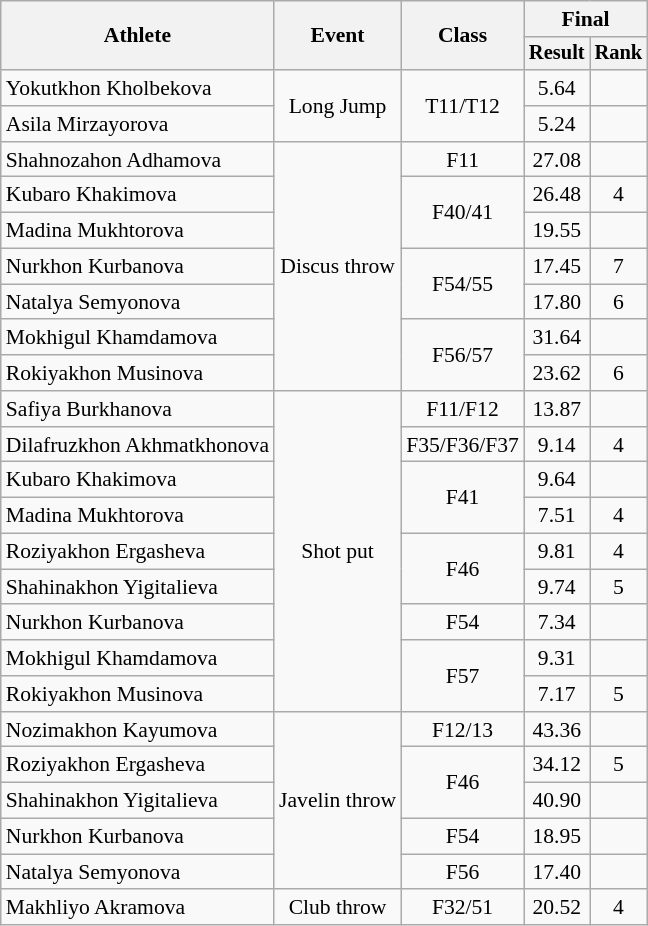<table class="wikitable" style="text-align:center; font-size:90%">
<tr>
<th rowspan="2">Athlete</th>
<th rowspan="2">Event</th>
<th rowspan="2">Class</th>
<th colspan="2">Final</th>
</tr>
<tr style="font-size:95%">
<th>Result</th>
<th>Rank</th>
</tr>
<tr>
<td align="left">Yokutkhon Kholbekova</td>
<td rowspan="2">Long Jump</td>
<td rowspan="2">T11/T12</td>
<td>5.64</td>
<td></td>
</tr>
<tr>
<td align="left">Asila Mirzayorova</td>
<td>5.24</td>
<td></td>
</tr>
<tr>
<td align="left">Shahnozahon Adhamova</td>
<td rowspan="7">Discus throw</td>
<td>F11</td>
<td>27.08</td>
<td></td>
</tr>
<tr>
<td align="left">Kubaro Khakimova</td>
<td rowspan="2">F40/41</td>
<td>26.48</td>
<td>4</td>
</tr>
<tr>
<td align="left">Madina Mukhtorova</td>
<td>19.55</td>
<td></td>
</tr>
<tr>
<td align="left">Nurkhon Kurbanova</td>
<td rowspan="2">F54/55</td>
<td>17.45</td>
<td>7</td>
</tr>
<tr>
<td align="left">Natalya Semyonova</td>
<td>17.80</td>
<td>6</td>
</tr>
<tr>
<td align="left">Mokhigul Khamdamova</td>
<td rowspan="2">F56/57</td>
<td>31.64</td>
<td></td>
</tr>
<tr>
<td align="left">Rokiyakhon Musinova</td>
<td>23.62</td>
<td>6</td>
</tr>
<tr>
<td align="left">Safiya Burkhanova</td>
<td rowspan="9">Shot put</td>
<td>F11/F12</td>
<td>13.87</td>
<td></td>
</tr>
<tr>
<td align="left">Dilafruzkhon Akhmatkhonova</td>
<td>F35/F36/F37</td>
<td>9.14</td>
<td>4</td>
</tr>
<tr>
<td align="left">Kubaro Khakimova</td>
<td rowspan="2">F41</td>
<td>9.64</td>
<td></td>
</tr>
<tr>
<td align="left">Madina Mukhtorova</td>
<td>7.51</td>
<td>4</td>
</tr>
<tr>
<td align="left">Roziyakhon Ergasheva</td>
<td rowspan="2">F46</td>
<td>9.81</td>
<td>4</td>
</tr>
<tr>
<td align="left">Shahinakhon Yigitalieva</td>
<td>9.74</td>
<td>5</td>
</tr>
<tr>
<td align="left">Nurkhon Kurbanova</td>
<td>F54</td>
<td>7.34</td>
<td></td>
</tr>
<tr>
<td align="left">Mokhigul Khamdamova</td>
<td rowspan="2">F57</td>
<td>9.31</td>
<td></td>
</tr>
<tr>
<td align="left">Rokiyakhon Musinova</td>
<td>7.17</td>
<td>5</td>
</tr>
<tr>
<td align="left">Nozimakhon Kayumova</td>
<td rowspan="5">Javelin throw</td>
<td>F12/13</td>
<td>43.36</td>
<td></td>
</tr>
<tr>
<td align="left">Roziyakhon Ergasheva</td>
<td rowspan="2">F46</td>
<td>34.12</td>
<td>5</td>
</tr>
<tr>
<td align="left">Shahinakhon Yigitalieva</td>
<td>40.90</td>
<td></td>
</tr>
<tr>
<td align="left">Nurkhon Kurbanova</td>
<td>F54</td>
<td>18.95</td>
<td></td>
</tr>
<tr>
<td align="left">Natalya Semyonova</td>
<td>F56</td>
<td>17.40</td>
<td></td>
</tr>
<tr>
<td align="left">Makhliyo Akramova</td>
<td>Club throw</td>
<td>F32/51</td>
<td>20.52</td>
<td>4</td>
</tr>
</table>
